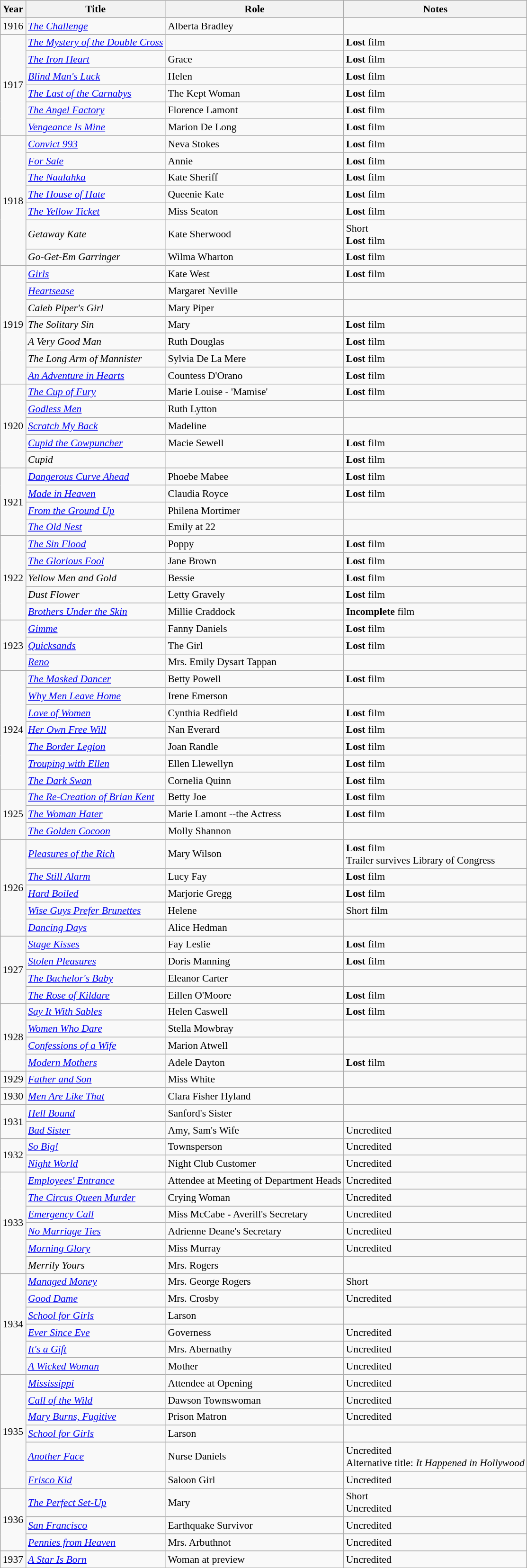<table class="wikitable" style="font-size: 90%;">
<tr>
<th>Year</th>
<th>Title</th>
<th>Role</th>
<th>Notes</th>
</tr>
<tr>
<td>1916</td>
<td><em><a href='#'>The Challenge</a></em></td>
<td>Alberta Bradley</td>
<td></td>
</tr>
<tr>
<td rowspan=6>1917</td>
<td><em><a href='#'>The Mystery of the Double Cross</a></em></td>
<td></td>
<td><strong>Lost</strong> film</td>
</tr>
<tr>
<td><em><a href='#'>The Iron Heart</a></em></td>
<td>Grace</td>
<td><strong>Lost</strong> film</td>
</tr>
<tr>
<td><em><a href='#'>Blind Man's Luck</a></em></td>
<td>Helen</td>
<td><strong>Lost</strong> film</td>
</tr>
<tr>
<td><em><a href='#'>The Last of the Carnabys</a></em></td>
<td>The Kept Woman</td>
<td><strong>Lost</strong> film</td>
</tr>
<tr>
<td><em><a href='#'>The Angel Factory</a></em></td>
<td>Florence Lamont</td>
<td><strong>Lost</strong> film</td>
</tr>
<tr>
<td><em><a href='#'>Vengeance Is Mine</a></em></td>
<td>Marion De Long</td>
<td><strong>Lost</strong> film</td>
</tr>
<tr>
<td rowspan=7>1918</td>
<td><em><a href='#'>Convict 993</a></em></td>
<td>Neva Stokes</td>
<td><strong>Lost</strong> film</td>
</tr>
<tr>
<td><em><a href='#'>For Sale</a></em></td>
<td>Annie</td>
<td><strong>Lost</strong> film</td>
</tr>
<tr>
<td><em><a href='#'>The Naulahka</a></em></td>
<td>Kate Sheriff</td>
<td><strong>Lost</strong> film</td>
</tr>
<tr>
<td><em><a href='#'>The House of Hate</a></em></td>
<td>Queenie Kate</td>
<td><strong>Lost</strong> film</td>
</tr>
<tr>
<td><em><a href='#'>The Yellow Ticket</a></em></td>
<td>Miss Seaton</td>
<td><strong>Lost</strong> film</td>
</tr>
<tr>
<td><em>Getaway Kate</em></td>
<td>Kate Sherwood</td>
<td>Short <br><strong>Lost</strong> film</td>
</tr>
<tr>
<td><em>Go-Get-Em Garringer</em></td>
<td>Wilma Wharton</td>
<td><strong>Lost</strong> film</td>
</tr>
<tr>
<td rowspan=7>1919</td>
<td><em><a href='#'>Girls</a></em></td>
<td>Kate West</td>
<td><strong>Lost</strong> film</td>
</tr>
<tr>
<td><em><a href='#'>Heartsease</a></em></td>
<td>Margaret Neville</td>
<td></td>
</tr>
<tr>
<td><em>Caleb Piper's Girl</em></td>
<td>Mary Piper</td>
<td></td>
</tr>
<tr>
<td><em>The Solitary Sin</em></td>
<td>Mary</td>
<td><strong>Lost</strong> film</td>
</tr>
<tr>
<td><em>A Very Good Man</em></td>
<td>Ruth Douglas</td>
<td><strong>Lost</strong> film</td>
</tr>
<tr>
<td><em>The Long Arm of Mannister</em></td>
<td>Sylvia De La Mere</td>
<td><strong>Lost</strong> film</td>
</tr>
<tr>
<td><em><a href='#'>An Adventure in Hearts</a></em></td>
<td>Countess D'Orano</td>
<td><strong>Lost</strong> film</td>
</tr>
<tr>
<td rowspan=5>1920</td>
<td><em><a href='#'> The Cup of Fury</a></em></td>
<td>Marie Louise - 'Mamise'</td>
<td><strong>Lost</strong> film</td>
</tr>
<tr>
<td><em><a href='#'>Godless Men</a></em></td>
<td>Ruth Lytton</td>
<td></td>
</tr>
<tr>
<td><em><a href='#'> Scratch My Back</a></em></td>
<td>Madeline</td>
<td></td>
</tr>
<tr>
<td><em><a href='#'>Cupid the Cowpuncher</a></em></td>
<td>Macie Sewell</td>
<td><strong>Lost</strong> film</td>
</tr>
<tr>
<td><em>Cupid</em></td>
<td></td>
<td><strong>Lost</strong> film</td>
</tr>
<tr>
<td rowspan=4>1921</td>
<td><em><a href='#'>Dangerous Curve Ahead</a></em></td>
<td>Phoebe Mabee</td>
<td><strong>Lost</strong> film</td>
</tr>
<tr>
<td><em><a href='#'>Made in Heaven</a></em></td>
<td>Claudia Royce</td>
<td><strong>Lost</strong> film</td>
</tr>
<tr>
<td><em><a href='#'>From the Ground Up</a></em></td>
<td>Philena Mortimer</td>
<td></td>
</tr>
<tr>
<td><em><a href='#'>The Old Nest</a></em></td>
<td>Emily at 22</td>
<td></td>
</tr>
<tr>
<td rowspan=5>1922</td>
<td><em><a href='#'>The Sin Flood</a></em></td>
<td>Poppy</td>
<td><strong>Lost</strong> film</td>
</tr>
<tr>
<td><em><a href='#'>The Glorious Fool</a></em></td>
<td>Jane Brown</td>
<td><strong>Lost</strong> film</td>
</tr>
<tr>
<td><em>Yellow Men and Gold</em></td>
<td>Bessie</td>
<td><strong>Lost</strong> film</td>
</tr>
<tr>
<td><em>Dust Flower</em></td>
<td>Letty Gravely</td>
<td><strong>Lost</strong> film</td>
</tr>
<tr>
<td><em><a href='#'>Brothers Under the Skin</a></em></td>
<td>Millie Craddock</td>
<td><strong>Incomplete</strong> film</td>
</tr>
<tr>
<td rowspan=3>1923</td>
<td><em><a href='#'>Gimme</a></em></td>
<td>Fanny Daniels</td>
<td><strong>Lost</strong> film</td>
</tr>
<tr>
<td><em><a href='#'>Quicksands</a></em></td>
<td>The Girl</td>
<td><strong>Lost</strong> film</td>
</tr>
<tr>
<td><em><a href='#'> Reno</a></em></td>
<td>Mrs. Emily Dysart Tappan</td>
<td></td>
</tr>
<tr>
<td rowspan=7>1924</td>
<td><em><a href='#'>The Masked Dancer</a></em></td>
<td>Betty Powell</td>
<td><strong>Lost</strong> film</td>
</tr>
<tr>
<td><em><a href='#'>Why Men Leave Home</a></em></td>
<td>Irene Emerson</td>
<td></td>
</tr>
<tr>
<td><em><a href='#'>Love of Women</a></em></td>
<td>Cynthia Redfield</td>
<td><strong>Lost</strong> film</td>
</tr>
<tr>
<td><em><a href='#'>Her Own Free Will</a></em></td>
<td>Nan Everard</td>
<td><strong>Lost</strong> film</td>
</tr>
<tr>
<td><em><a href='#'>The Border Legion</a></em></td>
<td>Joan Randle</td>
<td><strong>Lost</strong> film</td>
</tr>
<tr>
<td><em><a href='#'>Trouping with Ellen</a></em></td>
<td>Ellen Llewellyn</td>
<td><strong>Lost</strong> film</td>
</tr>
<tr>
<td><em><a href='#'>The Dark Swan</a></em></td>
<td>Cornelia Quinn</td>
<td><strong>Lost</strong> film</td>
</tr>
<tr>
<td rowspan=3>1925</td>
<td><em><a href='#'>The Re-Creation of Brian Kent</a></em></td>
<td>Betty Joe</td>
<td><strong>Lost</strong> film</td>
</tr>
<tr>
<td><em><a href='#'>The Woman Hater</a></em></td>
<td>Marie Lamont --the Actress</td>
<td><strong>Lost</strong> film</td>
</tr>
<tr>
<td><em><a href='#'>The Golden Cocoon</a></em></td>
<td>Molly Shannon</td>
<td></td>
</tr>
<tr>
<td rowspan=5>1926</td>
<td><em><a href='#'>Pleasures of the Rich</a></em></td>
<td>Mary Wilson</td>
<td><strong>Lost</strong> film <br> Trailer survives Library of Congress</td>
</tr>
<tr>
<td><em><a href='#'>The Still Alarm</a></em></td>
<td>Lucy Fay</td>
<td><strong>Lost</strong> film</td>
</tr>
<tr>
<td><em><a href='#'>Hard Boiled</a></em></td>
<td>Marjorie Gregg</td>
<td><strong>Lost</strong> film</td>
</tr>
<tr>
<td><em><a href='#'>Wise Guys Prefer Brunettes</a></em></td>
<td>Helene</td>
<td>Short film</td>
</tr>
<tr>
<td><em><a href='#'>Dancing Days</a></em></td>
<td>Alice Hedman</td>
<td></td>
</tr>
<tr>
<td rowspan=4>1927</td>
<td><em><a href='#'>Stage Kisses</a></em></td>
<td>Fay Leslie</td>
<td><strong>Lost</strong> film</td>
</tr>
<tr>
<td><em><a href='#'>Stolen Pleasures</a></em></td>
<td>Doris Manning</td>
<td><strong>Lost</strong> film</td>
</tr>
<tr>
<td><em><a href='#'>The Bachelor's Baby</a></em></td>
<td>Eleanor Carter</td>
<td></td>
</tr>
<tr>
<td><em><a href='#'>The Rose of Kildare</a></em></td>
<td>Eillen O'Moore</td>
<td><strong>Lost</strong> film</td>
</tr>
<tr>
<td rowspan=4>1928</td>
<td><em><a href='#'>Say It With Sables</a></em></td>
<td>Helen Caswell</td>
<td><strong>Lost</strong> film</td>
</tr>
<tr>
<td><em><a href='#'>Women Who Dare</a></em></td>
<td>Stella Mowbray</td>
<td></td>
</tr>
<tr>
<td><em><a href='#'>Confessions of a Wife</a></em></td>
<td>Marion Atwell</td>
<td></td>
</tr>
<tr>
<td><em><a href='#'>Modern Mothers</a></em></td>
<td>Adele Dayton</td>
<td><strong>Lost</strong> film</td>
</tr>
<tr>
<td>1929</td>
<td><em><a href='#'>Father and Son</a></em></td>
<td>Miss White</td>
<td></td>
</tr>
<tr>
<td>1930</td>
<td><em><a href='#'>Men Are Like That</a></em></td>
<td>Clara Fisher Hyland</td>
<td></td>
</tr>
<tr>
<td rowspan=2>1931</td>
<td><em><a href='#'>Hell Bound</a></em></td>
<td>Sanford's Sister</td>
<td></td>
</tr>
<tr>
<td><em><a href='#'>Bad Sister</a></em></td>
<td>Amy, Sam's Wife</td>
<td>Uncredited</td>
</tr>
<tr>
<td rowspan=2>1932</td>
<td><em><a href='#'>So Big!</a></em></td>
<td>Townsperson</td>
<td>Uncredited</td>
</tr>
<tr>
<td><em><a href='#'>Night World</a></em></td>
<td>Night Club Customer</td>
<td>Uncredited</td>
</tr>
<tr>
<td rowspan=6>1933</td>
<td><em><a href='#'>Employees' Entrance</a></em></td>
<td>Attendee at Meeting of Department Heads</td>
<td>Uncredited</td>
</tr>
<tr>
<td><em><a href='#'>The Circus Queen Murder</a></em></td>
<td>Crying Woman</td>
<td>Uncredited</td>
</tr>
<tr>
<td><em><a href='#'> Emergency Call</a></em></td>
<td>Miss McCabe - Averill's Secretary</td>
<td>Uncredited</td>
</tr>
<tr>
<td><em><a href='#'>No Marriage Ties</a></em></td>
<td>Adrienne Deane's Secretary</td>
<td>Uncredited</td>
</tr>
<tr>
<td><em><a href='#'> Morning Glory</a></em></td>
<td>Miss Murray</td>
<td>Uncredited</td>
</tr>
<tr>
<td><em>Merrily Yours</em></td>
<td>Mrs. Rogers</td>
<td></td>
</tr>
<tr>
<td rowspan=6>1934</td>
<td><em><a href='#'>Managed Money</a></em></td>
<td>Mrs. George Rogers</td>
<td>Short</td>
</tr>
<tr>
<td><em><a href='#'>Good Dame</a></em></td>
<td>Mrs. Crosby</td>
<td>Uncredited</td>
</tr>
<tr>
<td><em><a href='#'>School for Girls</a></em></td>
<td>Larson</td>
<td></td>
</tr>
<tr>
<td><em><a href='#'> Ever Since Eve</a></em></td>
<td>Governess</td>
<td>Uncredited</td>
</tr>
<tr>
<td><em><a href='#'>It's a Gift</a></em></td>
<td>Mrs. Abernathy</td>
<td>Uncredited</td>
</tr>
<tr>
<td><em><a href='#'>A Wicked Woman</a></em></td>
<td>Mother</td>
<td>Uncredited</td>
</tr>
<tr>
<td rowspan=6>1935</td>
<td><em><a href='#'> Mississippi</a></em></td>
<td>Attendee at Opening</td>
<td>Uncredited</td>
</tr>
<tr>
<td><em><a href='#'>Call of the Wild</a></em></td>
<td>Dawson Townswoman</td>
<td>Uncredited</td>
</tr>
<tr>
<td><em><a href='#'>Mary Burns, Fugitive</a></em></td>
<td>Prison Matron</td>
<td>Uncredited</td>
</tr>
<tr>
<td><em><a href='#'>School for Girls</a></em></td>
<td>Larson</td>
<td></td>
</tr>
<tr>
<td><em><a href='#'>Another Face</a></em></td>
<td>Nurse Daniels</td>
<td>Uncredited<br>Alternative title: <em>It Happened in Hollywood</em></td>
</tr>
<tr>
<td><em><a href='#'>Frisco Kid</a></em></td>
<td>Saloon Girl</td>
<td>Uncredited</td>
</tr>
<tr>
<td rowspan=3>1936</td>
<td><em><a href='#'>The Perfect Set-Up</a></em></td>
<td>Mary</td>
<td>Short <br> Uncredited</td>
</tr>
<tr>
<td><em><a href='#'>San Francisco</a></em></td>
<td>Earthquake Survivor</td>
<td>Uncredited</td>
</tr>
<tr>
<td><em><a href='#'> Pennies from Heaven</a></em></td>
<td>Mrs. Arbuthnot</td>
<td>Uncredited</td>
</tr>
<tr>
<td>1937</td>
<td><em><a href='#'>A Star Is Born</a></em></td>
<td>Woman at preview</td>
<td>Uncredited</td>
</tr>
</table>
